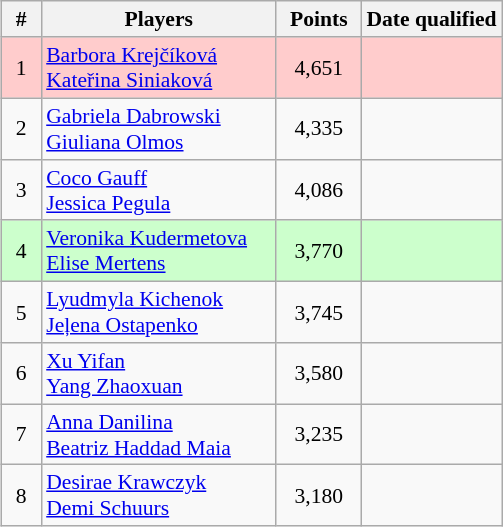<table class="sortable wikitable nowrap" style=float:right;text-align:center;font-size:90%>
<tr>
<th width=20>#</th>
<th width=150>Players</th>
<th width=50>Points</th>
<th>Date qualified</th>
</tr>
<tr style="background:#fcc;">
<td>1</td>
<td align=left> <a href='#'>Barbora Krejčíková</a><br> <a href='#'>Kateřina Siniaková</a></td>
<td>4,651</td>
<td></td>
</tr>
<tr>
<td>2</td>
<td align=left> <a href='#'>Gabriela Dabrowski</a><br> <a href='#'>Giuliana Olmos</a></td>
<td>4,335</td>
<td></td>
</tr>
<tr>
<td>3</td>
<td align=left> <a href='#'>Coco Gauff</a><br> <a href='#'>Jessica Pegula</a></td>
<td>4,086</td>
<td></td>
</tr>
<tr style="background:#cfc;">
<td>4</td>
<td align=left> <a href='#'>Veronika Kudermetova</a><br> <a href='#'>Elise Mertens</a></td>
<td>3,770</td>
<td></td>
</tr>
<tr>
<td>5</td>
<td align=left> <a href='#'>Lyudmyla Kichenok</a><br> <a href='#'>Jeļena Ostapenko</a></td>
<td>3,745</td>
<td></td>
</tr>
<tr>
<td>6</td>
<td align=left> <a href='#'>Xu Yifan</a><br> <a href='#'>Yang Zhaoxuan</a></td>
<td>3,580</td>
<td></td>
</tr>
<tr>
<td>7</td>
<td align=left> <a href='#'>Anna Danilina</a><br> <a href='#'>Beatriz Haddad Maia</a></td>
<td>3,235</td>
<td></td>
</tr>
<tr>
<td>8</td>
<td align=left> <a href='#'>Desirae Krawczyk</a><br> <a href='#'>Demi Schuurs</a></td>
<td>3,180</td>
<td></td>
</tr>
</table>
